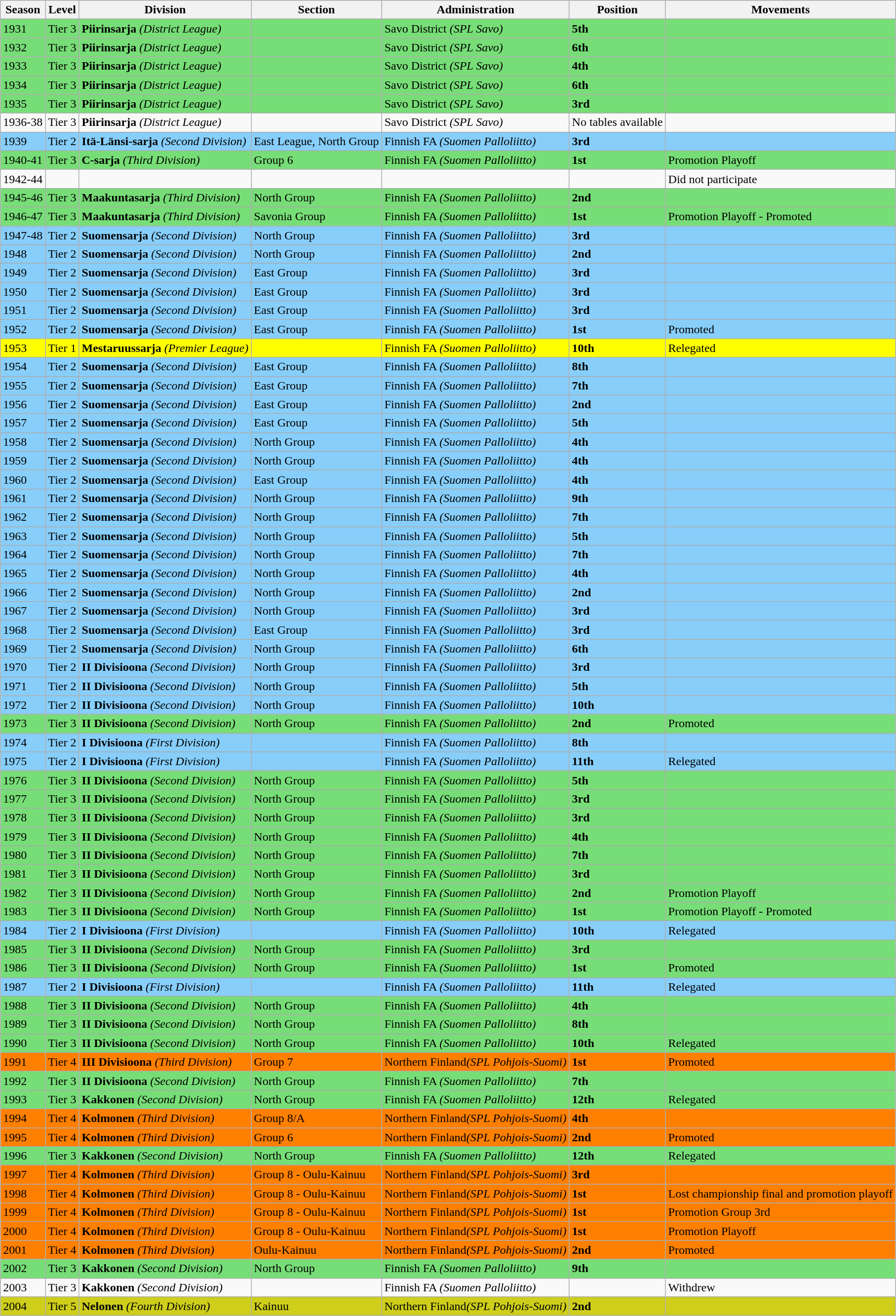<table class="wikitable">
<tr style="background:#f0f6fa;">
<th><strong>Season</strong></th>
<th><strong>Level</strong></th>
<th><strong>Division</strong></th>
<th><strong>Section</strong></th>
<th><strong>Administration</strong></th>
<th><strong>Position</strong></th>
<th><strong>Movements</strong></th>
</tr>
<tr>
<td style="background:#77DD77;">1931</td>
<td style="background:#77DD77;">Tier 3</td>
<td style="background:#77DD77;"><strong>Piirinsarja</strong> <em>(District League)</em></td>
<td style="background:#77DD77;"></td>
<td style="background:#77DD77;">Savo District <em>(SPL Savo)</em></td>
<td style="background:#77DD77;"><strong>5th</strong></td>
<td style="background:#77DD77;"></td>
</tr>
<tr>
<td style="background:#77DD77;">1932</td>
<td style="background:#77DD77;">Tier 3</td>
<td style="background:#77DD77;"><strong>Piirinsarja</strong> <em>(District League)</em></td>
<td style="background:#77DD77;"></td>
<td style="background:#77DD77;">Savo District <em>(SPL Savo)</em></td>
<td style="background:#77DD77;"><strong>6th</strong></td>
<td style="background:#77DD77;"></td>
</tr>
<tr>
<td style="background:#77DD77;">1933</td>
<td style="background:#77DD77;">Tier 3</td>
<td style="background:#77DD77;"><strong>Piirinsarja</strong> <em>(District League)</em></td>
<td style="background:#77DD77;"></td>
<td style="background:#77DD77;">Savo District <em>(SPL Savo)</em></td>
<td style="background:#77DD77;"><strong>4th</strong></td>
<td style="background:#77DD77;"></td>
</tr>
<tr>
<td style="background:#77DD77;">1934</td>
<td style="background:#77DD77;">Tier 3</td>
<td style="background:#77DD77;"><strong>Piirinsarja</strong> <em>(District League)</em></td>
<td style="background:#77DD77;"></td>
<td style="background:#77DD77;">Savo District <em>(SPL Savo)</em></td>
<td style="background:#77DD77;"><strong>6th</strong></td>
<td style="background:#77DD77;"></td>
</tr>
<tr>
<td style="background:#77DD77;">1935</td>
<td style="background:#77DD77;">Tier 3</td>
<td style="background:#77DD77;"><strong>Piirinsarja</strong> <em>(District League)</em></td>
<td style="background:#77DD77;"></td>
<td style="background:#77DD77;">Savo District <em>(SPL Savo)</em></td>
<td style="background:#77DD77;"><strong>3rd</strong></td>
<td style="background:#77DD77;"></td>
</tr>
<tr>
<td style="background:;">1936-38</td>
<td style="background:;">Tier 3</td>
<td style="background:;"><strong>Piirinsarja</strong> <em>(District League)</em></td>
<td style="background:;"></td>
<td style="background:;">Savo District <em>(SPL Savo)</em></td>
<td style="background:;">No tables available</td>
<td style="background:;"></td>
</tr>
<tr>
<td style="background:#87CEFA;">1939</td>
<td style="background:#87CEFA;">Tier 2</td>
<td style="background:#87CEFA;"><strong>Itä-Länsi-sarja</strong> <em>(Second Division)</em></td>
<td style="background:#87CEFA;">East League, North Group</td>
<td style="background:#87CEFA;">Finnish FA <em>(Suomen Palloliitto)</em></td>
<td style="background:#87CEFA;"><strong>3rd</strong></td>
<td style="background:#87CEFA;"></td>
</tr>
<tr>
<td style="background:#77DD77;">1940-41</td>
<td style="background:#77DD77;">Tier 3</td>
<td style="background:#77DD77;"><strong>C-sarja</strong> <em>(Third Division)</em></td>
<td style="background:#77DD77;">Group 6</td>
<td style="background:#77DD77;">Finnish FA <em>(Suomen Palloliitto)</em></td>
<td style="background:#77DD77;"><strong>1st</strong></td>
<td style="background:#77DD77;">Promotion Playoff</td>
</tr>
<tr>
<td style="background:;">1942-44</td>
<td style="background:;"></td>
<td style="background:;"></td>
<td style="background:;"></td>
<td style="background:;"></td>
<td style="background:;"></td>
<td style="background:;">Did not participate</td>
</tr>
<tr>
<td style="background:#77DD77;">1945-46</td>
<td style="background:#77DD77;">Tier 3</td>
<td style="background:#77DD77;"><strong>Maakuntasarja</strong> <em>(Third Division)</em></td>
<td style="background:#77DD77;">North Group</td>
<td style="background:#77DD77;">Finnish FA <em>(Suomen Palloliitto)</em></td>
<td style="background:#77DD77;"><strong>2nd</strong></td>
<td style="background:#77DD77;"></td>
</tr>
<tr>
<td style="background:#77DD77;">1946-47</td>
<td style="background:#77DD77;">Tier 3</td>
<td style="background:#77DD77;"><strong>Maakuntasarja</strong> <em>(Third Division)</em></td>
<td style="background:#77DD77;">Savonia Group</td>
<td style="background:#77DD77;">Finnish FA <em>(Suomen Palloliitto)</em></td>
<td style="background:#77DD77;"><strong>1st</strong></td>
<td style="background:#77DD77;">Promotion Playoff - Promoted</td>
</tr>
<tr>
<td style="background:#87CEFA;">1947-48</td>
<td style="background:#87CEFA;">Tier 2</td>
<td style="background:#87CEFA;"><strong>Suomensarja</strong> <em>(Second Division)</em></td>
<td style="background:#87CEFA;">North Group</td>
<td style="background:#87CEFA;">Finnish FA <em>(Suomen Palloliitto)</em></td>
<td style="background:#87CEFA;"><strong>3rd</strong></td>
<td style="background:#87CEFA;"></td>
</tr>
<tr>
<td style="background:#87CEFA;">1948</td>
<td style="background:#87CEFA;">Tier 2</td>
<td style="background:#87CEFA;"><strong>Suomensarja</strong> <em>(Second Division)</em></td>
<td style="background:#87CEFA;">North Group</td>
<td style="background:#87CEFA;">Finnish FA <em>(Suomen Palloliitto)</em></td>
<td style="background:#87CEFA;"><strong>2nd</strong></td>
<td style="background:#87CEFA;"></td>
</tr>
<tr>
<td style="background:#87CEFA;">1949</td>
<td style="background:#87CEFA;">Tier 2</td>
<td style="background:#87CEFA;"><strong>Suomensarja</strong> <em>(Second Division)</em></td>
<td style="background:#87CEFA;">East Group</td>
<td style="background:#87CEFA;">Finnish FA <em>(Suomen Palloliitto)</em></td>
<td style="background:#87CEFA;"><strong>3rd</strong></td>
<td style="background:#87CEFA;"></td>
</tr>
<tr>
<td style="background:#87CEFA;">1950</td>
<td style="background:#87CEFA;">Tier 2</td>
<td style="background:#87CEFA;"><strong>Suomensarja</strong> <em>(Second Division)</em></td>
<td style="background:#87CEFA;">East Group</td>
<td style="background:#87CEFA;">Finnish FA <em>(Suomen Palloliitto)</em></td>
<td style="background:#87CEFA;"><strong>3rd</strong></td>
<td style="background:#87CEFA;"></td>
</tr>
<tr>
<td style="background:#87CEFA;">1951</td>
<td style="background:#87CEFA;">Tier 2</td>
<td style="background:#87CEFA;"><strong>Suomensarja</strong> <em>(Second Division)</em></td>
<td style="background:#87CEFA;">East Group</td>
<td style="background:#87CEFA;">Finnish FA <em>(Suomen Palloliitto)</em></td>
<td style="background:#87CEFA;"><strong>3rd</strong></td>
<td style="background:#87CEFA;"></td>
</tr>
<tr>
<td style="background:#87CEFA;">1952</td>
<td style="background:#87CEFA;">Tier 2</td>
<td style="background:#87CEFA;"><strong>Suomensarja</strong> <em>(Second Division)</em></td>
<td style="background:#87CEFA;">East Group</td>
<td style="background:#87CEFA;">Finnish FA <em>(Suomen Palloliitto)</em></td>
<td style="background:#87CEFA;"><strong>1st</strong></td>
<td style="background:#87CEFA;">Promoted</td>
</tr>
<tr>
<td style="background:#FFFF00;">1953</td>
<td style="background:#FFFF00;">Tier 1</td>
<td style="background:#FFFF00;"><strong>Mestaruussarja</strong> <em>(Premier League)</em></td>
<td style="background:#FFFF00;"></td>
<td style="background:#FFFF00;">Finnish FA <em>(Suomen Palloliitto)</em></td>
<td style="background:#FFFF00;"><strong>10th</strong></td>
<td style="background:#FFFF00;">Relegated</td>
</tr>
<tr>
<td style="background:#87CEFA;">1954</td>
<td style="background:#87CEFA;">Tier 2</td>
<td style="background:#87CEFA;"><strong>Suomensarja</strong> <em>(Second Division)</em></td>
<td style="background:#87CEFA;">East Group</td>
<td style="background:#87CEFA;">Finnish FA <em>(Suomen Palloliitto)</em></td>
<td style="background:#87CEFA;"><strong>8th</strong></td>
<td style="background:#87CEFA;"></td>
</tr>
<tr>
<td style="background:#87CEFA;">1955</td>
<td style="background:#87CEFA;">Tier 2</td>
<td style="background:#87CEFA;"><strong>Suomensarja</strong> <em>(Second Division)</em></td>
<td style="background:#87CEFA;">East Group</td>
<td style="background:#87CEFA;">Finnish FA <em>(Suomen Palloliitto)</em></td>
<td style="background:#87CEFA;"><strong>7th</strong></td>
<td style="background:#87CEFA;"></td>
</tr>
<tr>
<td style="background:#87CEFA;">1956</td>
<td style="background:#87CEFA;">Tier 2</td>
<td style="background:#87CEFA;"><strong>Suomensarja</strong> <em>(Second Division)</em></td>
<td style="background:#87CEFA;">East Group</td>
<td style="background:#87CEFA;">Finnish FA <em>(Suomen Palloliitto)</em></td>
<td style="background:#87CEFA;"><strong>2nd</strong></td>
<td style="background:#87CEFA;"></td>
</tr>
<tr>
<td style="background:#87CEFA;">1957</td>
<td style="background:#87CEFA;">Tier 2</td>
<td style="background:#87CEFA;"><strong>Suomensarja</strong> <em>(Second Division)</em></td>
<td style="background:#87CEFA;">East Group</td>
<td style="background:#87CEFA;">Finnish FA <em>(Suomen Palloliitto)</em></td>
<td style="background:#87CEFA;"><strong>5th</strong></td>
<td style="background:#87CEFA;"></td>
</tr>
<tr>
<td style="background:#87CEFA;">1958</td>
<td style="background:#87CEFA;">Tier 2</td>
<td style="background:#87CEFA;"><strong>Suomensarja</strong> <em>(Second Division)</em></td>
<td style="background:#87CEFA;">North Group</td>
<td style="background:#87CEFA;">Finnish FA <em>(Suomen Palloliitto)</em></td>
<td style="background:#87CEFA;"><strong>4th</strong></td>
<td style="background:#87CEFA;"></td>
</tr>
<tr>
<td style="background:#87CEFA;">1959</td>
<td style="background:#87CEFA;">Tier 2</td>
<td style="background:#87CEFA;"><strong>Suomensarja</strong> <em>(Second Division)</em></td>
<td style="background:#87CEFA;">North Group</td>
<td style="background:#87CEFA;">Finnish FA <em>(Suomen Palloliitto)</em></td>
<td style="background:#87CEFA;"><strong>4th</strong></td>
<td style="background:#87CEFA;"></td>
</tr>
<tr>
<td style="background:#87CEFA;">1960</td>
<td style="background:#87CEFA;">Tier 2</td>
<td style="background:#87CEFA;"><strong>Suomensarja</strong> <em>(Second Division)</em></td>
<td style="background:#87CEFA;">East Group</td>
<td style="background:#87CEFA;">Finnish FA <em>(Suomen Palloliitto)</em></td>
<td style="background:#87CEFA;"><strong>4th</strong></td>
<td style="background:#87CEFA;"></td>
</tr>
<tr>
<td style="background:#87CEFA;">1961</td>
<td style="background:#87CEFA;">Tier 2</td>
<td style="background:#87CEFA;"><strong>Suomensarja</strong> <em>(Second Division)</em></td>
<td style="background:#87CEFA;">North Group</td>
<td style="background:#87CEFA;">Finnish FA <em>(Suomen Palloliitto)</em></td>
<td style="background:#87CEFA;"><strong>9th</strong></td>
<td style="background:#87CEFA;"></td>
</tr>
<tr>
<td style="background:#87CEFA;">1962</td>
<td style="background:#87CEFA;">Tier 2</td>
<td style="background:#87CEFA;"><strong>Suomensarja</strong> <em>(Second Division)</em></td>
<td style="background:#87CEFA;">North Group</td>
<td style="background:#87CEFA;">Finnish FA <em>(Suomen Palloliitto)</em></td>
<td style="background:#87CEFA;"><strong>7th</strong></td>
<td style="background:#87CEFA;"></td>
</tr>
<tr>
<td style="background:#87CEFA;">1963</td>
<td style="background:#87CEFA;">Tier 2</td>
<td style="background:#87CEFA;"><strong>Suomensarja</strong> <em>(Second Division)</em></td>
<td style="background:#87CEFA;">North Group</td>
<td style="background:#87CEFA;">Finnish FA <em>(Suomen Palloliitto)</em></td>
<td style="background:#87CEFA;"><strong>5th</strong></td>
<td style="background:#87CEFA;"></td>
</tr>
<tr>
<td style="background:#87CEFA;">1964</td>
<td style="background:#87CEFA;">Tier 2</td>
<td style="background:#87CEFA;"><strong>Suomensarja</strong> <em>(Second Division)</em></td>
<td style="background:#87CEFA;">North Group</td>
<td style="background:#87CEFA;">Finnish FA <em>(Suomen Palloliitto)</em></td>
<td style="background:#87CEFA;"><strong>7th</strong></td>
<td style="background:#87CEFA;"></td>
</tr>
<tr>
<td style="background:#87CEFA;">1965</td>
<td style="background:#87CEFA;">Tier 2</td>
<td style="background:#87CEFA;"><strong>Suomensarja</strong> <em>(Second Division)</em></td>
<td style="background:#87CEFA;">North Group</td>
<td style="background:#87CEFA;">Finnish FA <em>(Suomen Palloliitto)</em></td>
<td style="background:#87CEFA;"><strong>4th</strong></td>
<td style="background:#87CEFA;"></td>
</tr>
<tr>
<td style="background:#87CEFA;">1966</td>
<td style="background:#87CEFA;">Tier 2</td>
<td style="background:#87CEFA;"><strong>Suomensarja</strong> <em>(Second Division)</em></td>
<td style="background:#87CEFA;">North Group</td>
<td style="background:#87CEFA;">Finnish FA <em>(Suomen Palloliitto)</em></td>
<td style="background:#87CEFA;"><strong>2nd</strong></td>
<td style="background:#87CEFA;"></td>
</tr>
<tr>
<td style="background:#87CEFA;">1967</td>
<td style="background:#87CEFA;">Tier 2</td>
<td style="background:#87CEFA;"><strong>Suomensarja</strong> <em>(Second Division)</em></td>
<td style="background:#87CEFA;">North Group</td>
<td style="background:#87CEFA;">Finnish FA <em>(Suomen Palloliitto)</em></td>
<td style="background:#87CEFA;"><strong>3rd</strong></td>
<td style="background:#87CEFA;"></td>
</tr>
<tr>
<td style="background:#87CEFA;">1968</td>
<td style="background:#87CEFA;">Tier 2</td>
<td style="background:#87CEFA;"><strong>Suomensarja</strong> <em>(Second Division)</em></td>
<td style="background:#87CEFA;">East Group</td>
<td style="background:#87CEFA;">Finnish FA <em>(Suomen Palloliitto)</em></td>
<td style="background:#87CEFA;"><strong>3rd</strong></td>
<td style="background:#87CEFA;"></td>
</tr>
<tr>
<td style="background:#87CEFA;">1969</td>
<td style="background:#87CEFA;">Tier 2</td>
<td style="background:#87CEFA;"><strong>Suomensarja</strong> <em>(Second Division)</em></td>
<td style="background:#87CEFA;">North Group</td>
<td style="background:#87CEFA;">Finnish FA <em>(Suomen Palloliitto)</em></td>
<td style="background:#87CEFA;"><strong>6th</strong></td>
<td style="background:#87CEFA;"></td>
</tr>
<tr>
<td style="background:#87CEFA;">1970</td>
<td style="background:#87CEFA;">Tier 2</td>
<td style="background:#87CEFA;"><strong>II Divisioona</strong> <em>(Second Division)</em></td>
<td style="background:#87CEFA;">North Group</td>
<td style="background:#87CEFA;">Finnish FA <em>(Suomen Palloliitto)</em></td>
<td style="background:#87CEFA;"><strong>3rd</strong></td>
<td style="background:#87CEFA;"></td>
</tr>
<tr>
<td style="background:#87CEFA;">1971</td>
<td style="background:#87CEFA;">Tier 2</td>
<td style="background:#87CEFA;"><strong>II Divisioona</strong> <em>(Second Division)</em></td>
<td style="background:#87CEFA;">North Group</td>
<td style="background:#87CEFA;">Finnish FA <em>(Suomen Palloliitto)</em></td>
<td style="background:#87CEFA;"><strong>5th</strong></td>
<td style="background:#87CEFA;"></td>
</tr>
<tr>
<td style="background:#87CEFA;">1972</td>
<td style="background:#87CEFA;">Tier 2</td>
<td style="background:#87CEFA;"><strong>II Divisioona</strong> <em>(Second Division)</em></td>
<td style="background:#87CEFA;">North Group</td>
<td style="background:#87CEFA;">Finnish FA <em>(Suomen Palloliitto)</em></td>
<td style="background:#87CEFA;"><strong>10th</strong></td>
<td style="background:#87CEFA;"></td>
</tr>
<tr>
<td style="background:#77DD77;">1973</td>
<td style="background:#77DD77;">Tier 3</td>
<td style="background:#77DD77;"><strong>II Divisioona</strong> <em>(Second Division)</em></td>
<td style="background:#77DD77;">North Group</td>
<td style="background:#77DD77;">Finnish FA <em>(Suomen Palloliitto)</em></td>
<td style="background:#77DD77;"><strong>2nd</strong></td>
<td style="background:#77DD77;">Promoted</td>
</tr>
<tr>
<td style="background:#87CEFA;">1974</td>
<td style="background:#87CEFA;">Tier 2</td>
<td style="background:#87CEFA;"><strong>I Divisioona</strong> <em>(First Division)</em></td>
<td style="background:#87CEFA;"></td>
<td style="background:#87CEFA;">Finnish FA <em>(Suomen Palloliitto)</em></td>
<td style="background:#87CEFA;"><strong>8th</strong></td>
<td style="background:#87CEFA;"></td>
</tr>
<tr>
<td style="background:#87CEFA;">1975</td>
<td style="background:#87CEFA;">Tier 2</td>
<td style="background:#87CEFA;"><strong>I Divisioona</strong> <em>(First Division)</em></td>
<td style="background:#87CEFA;"></td>
<td style="background:#87CEFA;">Finnish FA <em>(Suomen Palloliitto)</em></td>
<td style="background:#87CEFA;"><strong>11th</strong></td>
<td style="background:#87CEFA;">Relegated</td>
</tr>
<tr>
<td style="background:#77DD77;">1976</td>
<td style="background:#77DD77;">Tier 3</td>
<td style="background:#77DD77;"><strong>II Divisioona</strong> <em>(Second Division)</em></td>
<td style="background:#77DD77;">North Group</td>
<td style="background:#77DD77;">Finnish FA <em>(Suomen Palloliitto)</em></td>
<td style="background:#77DD77;"><strong>5th</strong></td>
<td style="background:#77DD77;"></td>
</tr>
<tr>
<td style="background:#77DD77;">1977</td>
<td style="background:#77DD77;">Tier 3</td>
<td style="background:#77DD77;"><strong>II Divisioona</strong> <em>(Second Division)</em></td>
<td style="background:#77DD77;">North Group</td>
<td style="background:#77DD77;">Finnish FA <em>(Suomen Palloliitto)</em></td>
<td style="background:#77DD77;"><strong>3rd</strong></td>
<td style="background:#77DD77;"></td>
</tr>
<tr>
<td style="background:#77DD77;">1978</td>
<td style="background:#77DD77;">Tier 3</td>
<td style="background:#77DD77;"><strong>II Divisioona</strong> <em>(Second Division)</em></td>
<td style="background:#77DD77;">North Group</td>
<td style="background:#77DD77;">Finnish FA <em>(Suomen Palloliitto)</em></td>
<td style="background:#77DD77;"><strong>3rd</strong></td>
<td style="background:#77DD77;"></td>
</tr>
<tr>
<td style="background:#77DD77;">1979</td>
<td style="background:#77DD77;">Tier 3</td>
<td style="background:#77DD77;"><strong>II Divisioona</strong> <em>(Second Division)</em></td>
<td style="background:#77DD77;">North Group</td>
<td style="background:#77DD77;">Finnish FA <em>(Suomen Palloliitto)</em></td>
<td style="background:#77DD77;"><strong>4th</strong></td>
<td style="background:#77DD77;"></td>
</tr>
<tr>
<td style="background:#77DD77;">1980</td>
<td style="background:#77DD77;">Tier 3</td>
<td style="background:#77DD77;"><strong>II Divisioona</strong> <em>(Second Division)</em></td>
<td style="background:#77DD77;">North Group</td>
<td style="background:#77DD77;">Finnish FA <em>(Suomen Palloliitto)</em></td>
<td style="background:#77DD77;"><strong>7th</strong></td>
<td style="background:#77DD77;"></td>
</tr>
<tr>
<td style="background:#77DD77;">1981</td>
<td style="background:#77DD77;">Tier 3</td>
<td style="background:#77DD77;"><strong>II Divisioona</strong> <em>(Second Division)</em></td>
<td style="background:#77DD77;">North Group</td>
<td style="background:#77DD77;">Finnish FA <em>(Suomen Palloliitto)</em></td>
<td style="background:#77DD77;"><strong>3rd</strong></td>
<td style="background:#77DD77;"></td>
</tr>
<tr>
<td style="background:#77DD77;">1982</td>
<td style="background:#77DD77;">Tier 3</td>
<td style="background:#77DD77;"><strong>II Divisioona</strong> <em>(Second Division)</em></td>
<td style="background:#77DD77;">North Group</td>
<td style="background:#77DD77;">Finnish FA <em>(Suomen Palloliitto)</em></td>
<td style="background:#77DD77;"><strong>2nd</strong></td>
<td style="background:#77DD77;">Promotion Playoff</td>
</tr>
<tr>
<td style="background:#77DD77;">1983</td>
<td style="background:#77DD77;">Tier 3</td>
<td style="background:#77DD77;"><strong>II Divisioona</strong> <em>(Second Division)</em></td>
<td style="background:#77DD77;">North Group</td>
<td style="background:#77DD77;">Finnish FA <em>(Suomen Palloliitto)</em></td>
<td style="background:#77DD77;"><strong>1st</strong></td>
<td style="background:#77DD77;">Promotion Playoff - Promoted</td>
</tr>
<tr>
<td style="background:#87CEFA;">1984</td>
<td style="background:#87CEFA;">Tier 2</td>
<td style="background:#87CEFA;"><strong>I Divisioona</strong> <em>(First Division)</em></td>
<td style="background:#87CEFA;"></td>
<td style="background:#87CEFA;">Finnish FA <em>(Suomen Palloliitto)</em></td>
<td style="background:#87CEFA;"><strong>10th</strong></td>
<td style="background:#87CEFA;">Relegated</td>
</tr>
<tr>
<td style="background:#77DD77;">1985</td>
<td style="background:#77DD77;">Tier 3</td>
<td style="background:#77DD77;"><strong>II Divisioona</strong> <em>(Second Division)</em></td>
<td style="background:#77DD77;">North Group</td>
<td style="background:#77DD77;">Finnish FA <em>(Suomen Palloliitto)</em></td>
<td style="background:#77DD77;"><strong>3rd</strong></td>
<td style="background:#77DD77;"></td>
</tr>
<tr>
<td style="background:#77DD77;">1986</td>
<td style="background:#77DD77;">Tier 3</td>
<td style="background:#77DD77;"><strong>II Divisioona</strong> <em>(Second Division)</em></td>
<td style="background:#77DD77;">North Group</td>
<td style="background:#77DD77;">Finnish FA <em>(Suomen Palloliitto)</em></td>
<td style="background:#77DD77;"><strong>1st</strong></td>
<td style="background:#77DD77;">Promoted</td>
</tr>
<tr>
<td style="background:#87CEFA;">1987</td>
<td style="background:#87CEFA;">Tier 2</td>
<td style="background:#87CEFA;"><strong>I Divisioona</strong> <em>(First Division)</em></td>
<td style="background:#87CEFA;"></td>
<td style="background:#87CEFA;">Finnish FA <em>(Suomen Palloliitto)</em></td>
<td style="background:#87CEFA;"><strong>11th</strong></td>
<td style="background:#87CEFA;">Relegated</td>
</tr>
<tr>
<td style="background:#77DD77;">1988</td>
<td style="background:#77DD77;">Tier 3</td>
<td style="background:#77DD77;"><strong>II Divisioona</strong> <em>(Second Division)</em></td>
<td style="background:#77DD77;">North Group</td>
<td style="background:#77DD77;">Finnish FA <em>(Suomen Palloliitto)</em></td>
<td style="background:#77DD77;"><strong>4th</strong></td>
<td style="background:#77DD77;"></td>
</tr>
<tr>
<td style="background:#77DD77;">1989</td>
<td style="background:#77DD77;">Tier 3</td>
<td style="background:#77DD77;"><strong>II Divisioona</strong> <em>(Second Division)</em></td>
<td style="background:#77DD77;">North Group</td>
<td style="background:#77DD77;">Finnish FA <em>(Suomen Palloliitto)</em></td>
<td style="background:#77DD77;"><strong>8th</strong></td>
<td style="background:#77DD77;"></td>
</tr>
<tr>
<td style="background:#77DD77;">1990</td>
<td style="background:#77DD77;">Tier 3</td>
<td style="background:#77DD77;"><strong>II Divisioona</strong> <em>(Second Division)</em></td>
<td style="background:#77DD77;">North Group</td>
<td style="background:#77DD77;">Finnish FA <em>(Suomen Palloliitto)</em></td>
<td style="background:#77DD77;"><strong>10th</strong></td>
<td style="background:#77DD77;">Relegated</td>
</tr>
<tr>
<td style="background:#FF7F00;">1991</td>
<td style="background:#FF7F00;">Tier 4</td>
<td style="background:#FF7F00;"><strong>III Divisioona</strong> <em>(Third Division)</em></td>
<td style="background:#FF7F00;">Group 7</td>
<td style="background:#FF7F00;">Northern Finland<em>(SPL Pohjois-Suomi)</em></td>
<td style="background:#FF7F00;"><strong>1st</strong></td>
<td style="background:#FF7F00;">Promoted</td>
</tr>
<tr>
<td style="background:#77DD77;">1992</td>
<td style="background:#77DD77;">Tier 3</td>
<td style="background:#77DD77;"><strong>II Divisioona</strong> <em>(Second Division)</em></td>
<td style="background:#77DD77;">North Group</td>
<td style="background:#77DD77;">Finnish FA <em>(Suomen Palloliitto)</em></td>
<td style="background:#77DD77;"><strong>7th</strong></td>
<td style="background:#77DD77;"></td>
</tr>
<tr>
<td style="background:#77DD77;">1993</td>
<td style="background:#77DD77;">Tier 3</td>
<td style="background:#77DD77;"><strong>Kakkonen</strong> <em>(Second Division)</em></td>
<td style="background:#77DD77;">North Group</td>
<td style="background:#77DD77;">Finnish FA <em>(Suomen Palloliitto)</em></td>
<td style="background:#77DD77;"><strong>12th</strong></td>
<td style="background:#77DD77;">Relegated</td>
</tr>
<tr>
<td style="background:#FF7F00;">1994</td>
<td style="background:#FF7F00;">Tier 4</td>
<td style="background:#FF7F00;"><strong>Kolmonen</strong> <em>(Third Division)</em></td>
<td style="background:#FF7F00;">Group 8/A</td>
<td style="background:#FF7F00;">Northern Finland<em>(SPL Pohjois-Suomi)</em></td>
<td style="background:#FF7F00;"><strong>4th</strong></td>
<td style="background:#FF7F00;"></td>
</tr>
<tr>
<td style="background:#FF7F00;">1995</td>
<td style="background:#FF7F00;">Tier 4</td>
<td style="background:#FF7F00;"><strong>Kolmonen</strong> <em>(Third Division)</em></td>
<td style="background:#FF7F00;">Group 6</td>
<td style="background:#FF7F00;">Northern Finland<em>(SPL Pohjois-Suomi)</em></td>
<td style="background:#FF7F00;"><strong>2nd</strong></td>
<td style="background:#FF7F00;">Promoted</td>
</tr>
<tr>
<td style="background:#77DD77;">1996</td>
<td style="background:#77DD77;">Tier 3</td>
<td style="background:#77DD77;"><strong>Kakkonen</strong> <em>(Second Division)</em></td>
<td style="background:#77DD77;">North Group</td>
<td style="background:#77DD77;">Finnish FA <em>(Suomen Palloliitto)</em></td>
<td style="background:#77DD77;"><strong>12th</strong></td>
<td style="background:#77DD77;">Relegated</td>
</tr>
<tr>
<td style="background:#FF7F00;">1997</td>
<td style="background:#FF7F00;">Tier 4</td>
<td style="background:#FF7F00;"><strong>Kolmonen</strong> <em>(Third Division)</em></td>
<td style="background:#FF7F00;">Group 8 - Oulu-Kainuu</td>
<td style="background:#FF7F00;">Northern Finland<em>(SPL Pohjois-Suomi)</em></td>
<td style="background:#FF7F00;"><strong>3rd</strong></td>
<td style="background:#FF7F00;"></td>
</tr>
<tr>
<td style="background:#FF7F00;">1998</td>
<td style="background:#FF7F00;">Tier 4</td>
<td style="background:#FF7F00;"><strong>Kolmonen</strong> <em>(Third Division)</em></td>
<td style="background:#FF7F00;">Group 8 - Oulu-Kainuu</td>
<td style="background:#FF7F00;">Northern Finland<em>(SPL Pohjois-Suomi)</em></td>
<td style="background:#FF7F00;"><strong>1st</strong></td>
<td style="background:#FF7F00;">Lost championship final and promotion playoff</td>
</tr>
<tr>
<td style="background:#FF7F00;">1999</td>
<td style="background:#FF7F00;">Tier 4</td>
<td style="background:#FF7F00;"><strong>Kolmonen</strong> <em>(Third Division)</em></td>
<td style="background:#FF7F00;">Group 8 - Oulu-Kainuu</td>
<td style="background:#FF7F00;">Northern Finland<em>(SPL Pohjois-Suomi)</em></td>
<td style="background:#FF7F00;"><strong>1st</strong></td>
<td style="background:#FF7F00;">Promotion Group 3rd</td>
</tr>
<tr>
<td style="background:#FF7F00;">2000</td>
<td style="background:#FF7F00;">Tier 4</td>
<td style="background:#FF7F00;"><strong>Kolmonen</strong> <em>(Third Division)</em></td>
<td style="background:#FF7F00;">Group 8 - Oulu-Kainuu</td>
<td style="background:#FF7F00;">Northern Finland<em>(SPL Pohjois-Suomi)</em></td>
<td style="background:#FF7F00;"><strong>1st</strong></td>
<td style="background:#FF7F00;">Promotion Playoff</td>
</tr>
<tr>
<td style="background:#FF7F00;">2001</td>
<td style="background:#FF7F00;">Tier 4</td>
<td style="background:#FF7F00;"><strong>Kolmonen</strong> <em>(Third Division)</em></td>
<td style="background:#FF7F00;">Oulu-Kainuu</td>
<td style="background:#FF7F00;">Northern Finland<em>(SPL Pohjois-Suomi)</em></td>
<td style="background:#FF7F00;"><strong>2nd</strong></td>
<td style="background:#FF7F00;">Promoted</td>
</tr>
<tr>
<td style="background:#77DD77;">2002</td>
<td style="background:#77DD77;">Tier 3</td>
<td style="background:#77DD77;"><strong>Kakkonen</strong> <em>(Second Division)</em></td>
<td style="background:#77DD77;">North Group</td>
<td style="background:#77DD77;">Finnish FA <em>(Suomen Palloliitto)</em></td>
<td style="background:#77DD77;"><strong>9th</strong></td>
<td style="background:#77DD77;"></td>
</tr>
<tr>
<td style="background:;">2003</td>
<td style="background:;">Tier 3</td>
<td style="background:;"><strong>Kakkonen</strong> <em>(Second Division)</em></td>
<td style="background:;"></td>
<td style="background:;">Finnish FA <em>(Suomen Palloliitto)</em></td>
<td style="background:;"></td>
<td style="background:;">Withdrew</td>
</tr>
<tr>
<td style="background:#CECE1B;">2004</td>
<td style="background:#CECE1B;">Tier 5</td>
<td style="background:#CECE1B;"><strong>Nelonen</strong> <em>(Fourth Division)</em></td>
<td style="background:#CECE1B;">Kainuu</td>
<td style="background:#CECE1B;">Northern Finland<em>(SPL Pohjois-Suomi)</em></td>
<td style="background:#CECE1B;"><strong>2nd</strong></td>
<td style="background:#CECE1B;"></td>
</tr>
</table>
